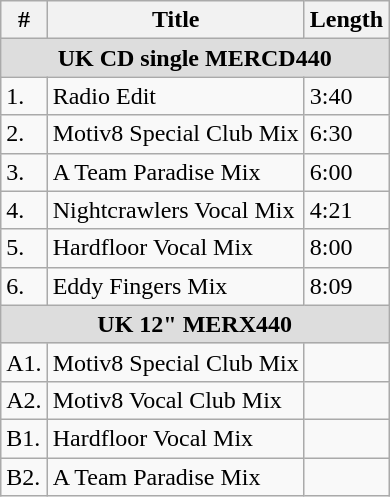<table class="wikitable">
<tr>
<th>#</th>
<th>Title</th>
<th>Length</th>
</tr>
<tr>
<td colspan=3 bgcolor="#DDDDDD" align=center><strong>UK CD single MERCD440</strong></td>
</tr>
<tr>
<td>1.</td>
<td>Radio Edit</td>
<td>3:40</td>
</tr>
<tr>
<td>2.</td>
<td>Motiv8 Special Club Mix</td>
<td>6:30</td>
</tr>
<tr>
<td>3.</td>
<td>A Team Paradise Mix</td>
<td>6:00</td>
</tr>
<tr>
<td>4.</td>
<td>Nightcrawlers Vocal Mix</td>
<td>4:21</td>
</tr>
<tr>
<td>5.</td>
<td>Hardfloor Vocal Mix</td>
<td>8:00</td>
</tr>
<tr>
<td>6.</td>
<td>Eddy Fingers Mix</td>
<td>8:09</td>
</tr>
<tr>
<td colspan=3 bgcolor="#DDDDDD" align=center><strong>UK 12" MERX440</strong></td>
</tr>
<tr>
<td>A1.</td>
<td>Motiv8 Special Club Mix</td>
<td></td>
</tr>
<tr>
<td>A2.</td>
<td>Motiv8 Vocal Club Mix</td>
<td></td>
</tr>
<tr>
<td>B1.</td>
<td>Hardfloor Vocal Mix</td>
<td></td>
</tr>
<tr>
<td>B2.</td>
<td>A Team Paradise Mix</td>
<td></td>
</tr>
</table>
